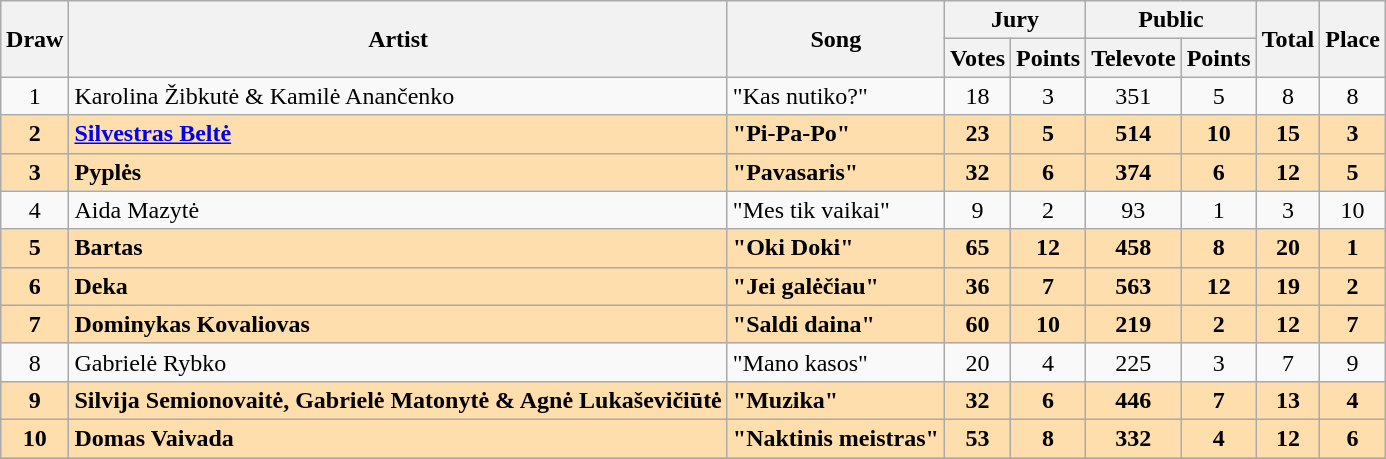<table class="sortable wikitable" style="margin: 1em auto 1em auto; text-align:center;">
<tr>
<th rowspan="2">Draw</th>
<th rowspan="2">Artist</th>
<th rowspan="2">Song</th>
<th colspan="2">Jury</th>
<th colspan="2">Public</th>
<th colspan="1" rowspan="2">Total</th>
<th rowspan="2">Place</th>
</tr>
<tr>
<th>Votes</th>
<th>Points</th>
<th>Televote</th>
<th>Points</th>
</tr>
<tr>
<td>1</td>
<td align="left">Karolina Žibkutė & Kamilė Anančenko</td>
<td align="left">"Kas nutiko?"</td>
<td>18</td>
<td>3</td>
<td>351</td>
<td>5</td>
<td>8</td>
<td>8</td>
</tr>
<tr style="font-weight:bold; background:NavajoWhite;">
<td>2</td>
<td align="left"><a href='#'>Silvestras Beltė</a></td>
<td align="left">"Pi-Pa-Po"</td>
<td>23</td>
<td>5</td>
<td>514</td>
<td>10</td>
<td>15</td>
<td>3</td>
</tr>
<tr style="font-weight:bold; background:NavajoWhite;">
<td>3</td>
<td align="left">Pyplės</td>
<td align="left">"Pavasaris"</td>
<td>32</td>
<td>6</td>
<td>374</td>
<td>6</td>
<td>12</td>
<td>5</td>
</tr>
<tr>
<td>4</td>
<td align="left">Aida Mazytė</td>
<td align="left">"Mes tik vaikai"</td>
<td>9</td>
<td>2</td>
<td>93</td>
<td>1</td>
<td>3</td>
<td>10</td>
</tr>
<tr style="font-weight:bold; background:NavajoWhite;">
<td>5</td>
<td align="left">Bartas</td>
<td align="left">"Oki Doki"</td>
<td>65</td>
<td>12</td>
<td>458</td>
<td>8</td>
<td>20</td>
<td>1</td>
</tr>
<tr style="font-weight:bold; background:NavajoWhite;">
<td>6</td>
<td align="left">Deka</td>
<td align="left">"Jei galėčiau"</td>
<td>36</td>
<td>7</td>
<td>563</td>
<td>12</td>
<td>19</td>
<td>2</td>
</tr>
<tr style="font-weight:bold; background:NavajoWhite;">
<td>7</td>
<td align="left">Dominykas Kovaliovas</td>
<td align="left">"Saldi daina"</td>
<td>60</td>
<td>10</td>
<td>219</td>
<td>2</td>
<td>12</td>
<td>7</td>
</tr>
<tr>
<td>8</td>
<td align="left">Gabrielė Rybko</td>
<td align="left">"Mano kasos"</td>
<td>20</td>
<td>4</td>
<td>225</td>
<td>3</td>
<td>7</td>
<td>9</td>
</tr>
<tr style="font-weight:bold; background:NavajoWhite;">
<td>9</td>
<td align="left">Silvija Semionovaitė, Gabrielė Matonytė & Agnė Lukaševičiūtė</td>
<td align="left">"Muzika"</td>
<td>32</td>
<td>6</td>
<td>446</td>
<td>7</td>
<td>13</td>
<td>4</td>
</tr>
<tr style="font-weight:bold; background:NavajoWhite;">
<td>10</td>
<td align="left">Domas Vaivada</td>
<td align="left">"Naktinis meistras"</td>
<td>53</td>
<td>8</td>
<td>332</td>
<td>4</td>
<td>12</td>
<td>6</td>
</tr>
<tr>
</tr>
</table>
